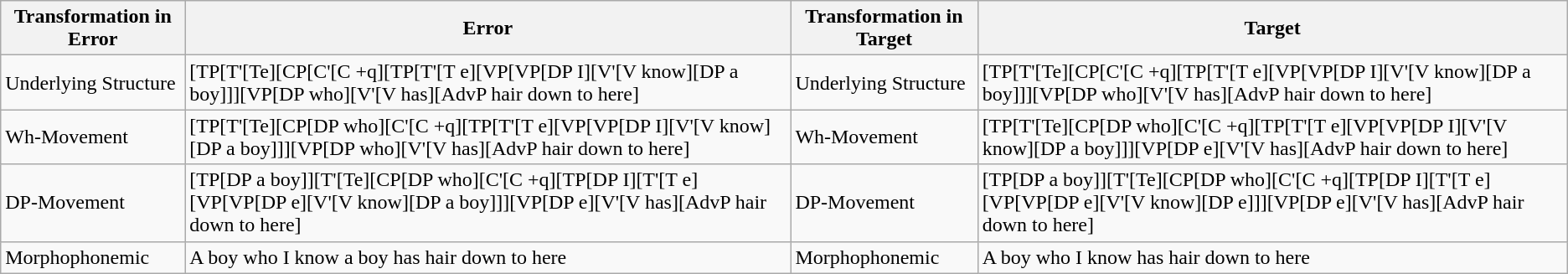<table class="wikitable">
<tr>
<th>Transformation in Error</th>
<th>Error</th>
<th>Transformation in Target</th>
<th>Target</th>
</tr>
<tr>
<td>Underlying Structure</td>
<td>[TP[T'[Te][CP[C'[C +q][TP[T'[T e][VP[VP[DP I][V'[V know][DP a boy]]][VP[DP who][V'[V has][AdvP hair down to here]</td>
<td>Underlying Structure</td>
<td>[TP[T'[Te][CP[C'[C +q][TP[T'[T e][VP[VP[DP I][V'[V know][DP a boy]]][VP[DP who][V'[V has][AdvP hair down to here]</td>
</tr>
<tr>
<td>Wh-Movement</td>
<td>[TP[T'[Te][CP[DP who][C'[C +q][TP[T'[T e][VP[VP[DP I][V'[V know][DP a boy]]][VP[DP who][V'[V has][AdvP hair down to here]</td>
<td>Wh-Movement</td>
<td>[TP[T'[Te][CP[DP who][C'[C +q][TP[T'[T e][VP[VP[DP I][V'[V know][DP a boy]]][VP[DP e][V'[V has][AdvP hair down to here]</td>
</tr>
<tr>
<td>DP-Movement</td>
<td>[TP[DP a boy]][T'[Te][CP[DP who][C'[C +q][TP[DP I][T'[T e][VP[VP[DP e][V'[V know][DP a boy]]][VP[DP e][V'[V has][AdvP hair down to here]</td>
<td>DP-Movement</td>
<td>[TP[DP a boy]][T'[Te][CP[DP who][C'[C +q][TP[DP I][T'[T e][VP[VP[DP e][V'[V know][DP e]]][VP[DP e][V'[V has][AdvP hair down to here]</td>
</tr>
<tr>
<td>Morphophonemic</td>
<td>A boy who I know a boy has hair down to here</td>
<td>Morphophonemic</td>
<td>A boy who I know has hair down to here</td>
</tr>
</table>
